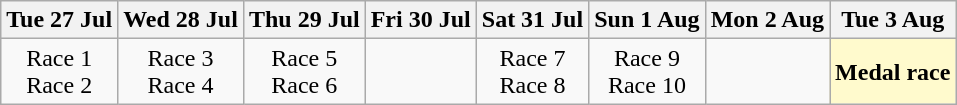<table class="wikitable" style="text-align: center;">
<tr>
<th>Tue 27 Jul</th>
<th>Wed 28 Jul</th>
<th>Thu 29 Jul</th>
<th>Fri 30 Jul</th>
<th>Sat 31 Jul</th>
<th>Sun 1 Aug</th>
<th>Mon 2 Aug</th>
<th>Tue 3 Aug</th>
</tr>
<tr>
<td>Race 1<br>Race 2</td>
<td>Race 3<br>Race 4</td>
<td>Race 5<br>Race 6</td>
<td></td>
<td>Race 7<br>Race 8</td>
<td>Race 9<br>Race 10</td>
<td></td>
<td style=background:lemonchiffon><strong>Medal race</strong></td>
</tr>
</table>
